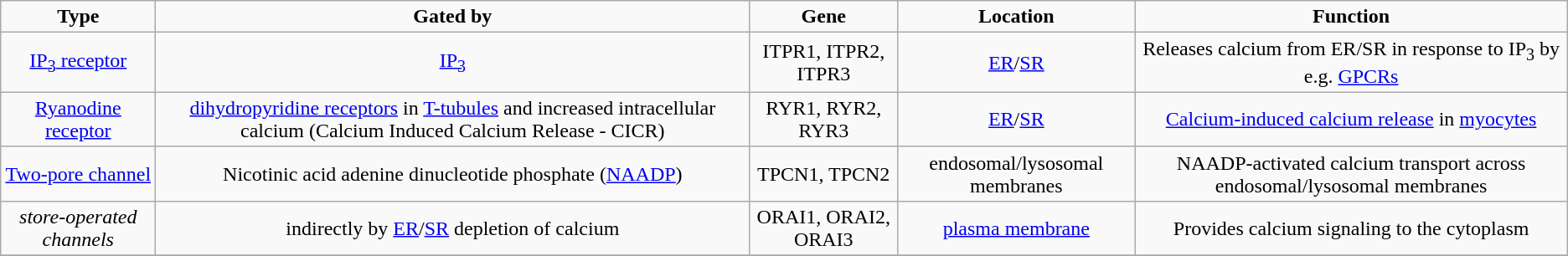<table class="wikitable"  | style="text-align:center">
<tr>
<td><strong>Type</strong></td>
<td><strong>Gated by</strong></td>
<td><strong>Gene</strong></td>
<td><strong>Location</strong></td>
<td><strong>Function</strong></td>
</tr>
<tr>
<td><a href='#'>IP<sub>3</sub> receptor</a></td>
<td><a href='#'>IP<sub>3</sub></a></td>
<td>ITPR1, ITPR2, ITPR3</td>
<td><a href='#'>ER</a>/<a href='#'>SR</a></td>
<td>Releases calcium from ER/SR in response to IP<sub>3</sub> by e.g. <a href='#'>GPCRs</a></td>
</tr>
<tr>
<td><a href='#'>Ryanodine receptor</a></td>
<td><a href='#'>dihydropyridine receptors</a> in <a href='#'>T-tubules</a> and increased intracellular calcium (Calcium Induced Calcium Release - CICR)</td>
<td>RYR1, RYR2, RYR3</td>
<td><a href='#'>ER</a>/<a href='#'>SR</a></td>
<td><a href='#'>Calcium-induced calcium release</a> in <a href='#'>myocytes</a></td>
</tr>
<tr>
<td><a href='#'>Two-pore channel</a></td>
<td>Nicotinic acid adenine dinucleotide phosphate (<a href='#'>NAADP</a>)</td>
<td>TPCN1, TPCN2</td>
<td>endosomal/lysosomal membranes</td>
<td>NAADP-activated calcium transport across endosomal/lysosomal membranes</td>
</tr>
<tr>
<td><em>store-operated channels</em></td>
<td>indirectly by <a href='#'>ER</a>/<a href='#'>SR</a> depletion of calcium</td>
<td>ORAI1, ORAI2, ORAI3</td>
<td><a href='#'>plasma membrane</a></td>
<td>Provides calcium signaling to the cytoplasm</td>
</tr>
<tr>
</tr>
</table>
